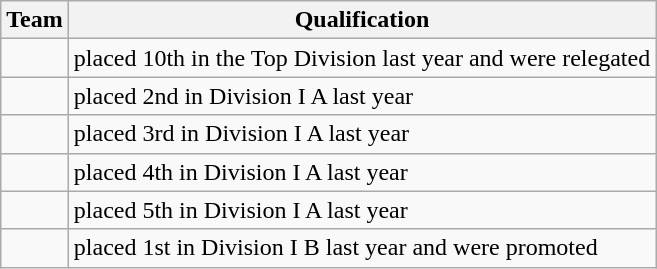<table class="wikitable">
<tr>
<th>Team</th>
<th>Qualification</th>
</tr>
<tr>
<td></td>
<td>placed 10th in the Top Division last year and were relegated</td>
</tr>
<tr>
<td></td>
<td>placed 2nd in Division I A last year</td>
</tr>
<tr>
<td></td>
<td>placed 3rd in Division I A last year</td>
</tr>
<tr>
<td></td>
<td>placed 4th in Division I A last year</td>
</tr>
<tr>
<td></td>
<td>placed 5th in Division I A last year</td>
</tr>
<tr>
<td></td>
<td>placed 1st in Division I B last year and were promoted</td>
</tr>
</table>
